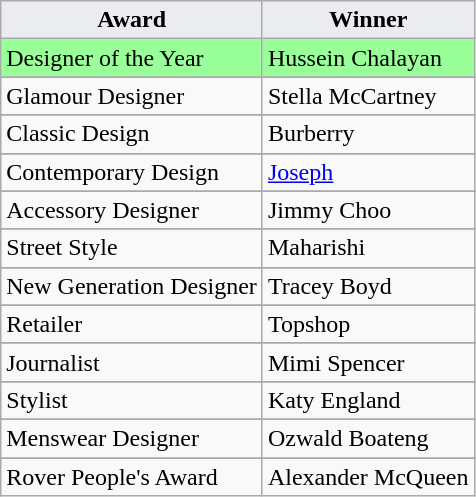<table class="wikitable">
<tr>
<th style="background:#EAECF0">Award</th>
<th style="background:#EAECF0">Winner</th>
</tr>
<tr>
<td style="background:#99ff99">Designer of the Year</td>
<td style="background:#99ff99">Hussein Chalayan</td>
</tr>
<tr>
</tr>
<tr>
<td>Glamour Designer</td>
<td>Stella McCartney</td>
</tr>
<tr>
</tr>
<tr>
<td>Classic Design</td>
<td>Burberry</td>
</tr>
<tr>
</tr>
<tr>
<td>Contemporary Design</td>
<td><a href='#'>Joseph</a></td>
</tr>
<tr>
</tr>
<tr>
<td>Accessory Designer</td>
<td>Jimmy Choo</td>
</tr>
<tr>
</tr>
<tr>
<td>Street Style</td>
<td>Maharishi</td>
</tr>
<tr>
</tr>
<tr>
<td>New Generation Designer</td>
<td>Tracey Boyd</td>
</tr>
<tr>
</tr>
<tr>
<td>Retailer</td>
<td>Topshop</td>
</tr>
<tr>
</tr>
<tr>
<td>Journalist</td>
<td>Mimi Spencer</td>
</tr>
<tr>
</tr>
<tr>
<td>Stylist</td>
<td>Katy England</td>
</tr>
<tr>
</tr>
<tr>
<td>Menswear Designer</td>
<td>Ozwald Boateng</td>
</tr>
<tr>
</tr>
<tr>
<td>Rover People's Award</td>
<td>Alexander McQueen</td>
</tr>
</table>
